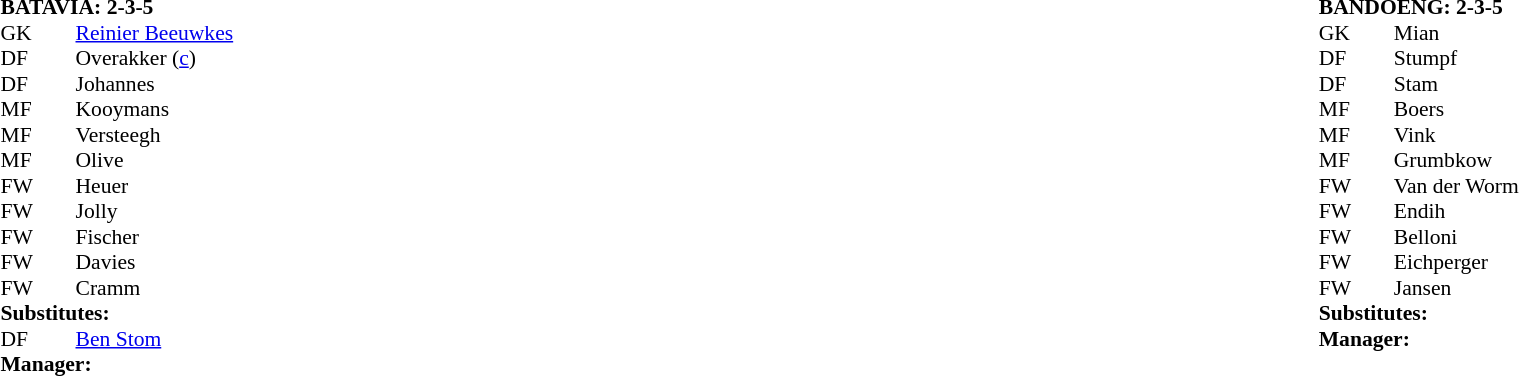<table style="width:100%;">
<tr>
<td style="vertical-align:top; width:50%;"><br><table style="font-size: 90%" cellspacing="0" cellpadding="0">
<tr>
<td colspan="4"><strong>BATAVIA: 2-3-5</strong></td>
</tr>
<tr>
<th width="25"></th>
<th width="25"></th>
</tr>
<tr>
<td>GK</td>
<td><strong></strong></td>
<td> <a href='#'>Reinier Beeuwkes</a></td>
</tr>
<tr>
<td>DF</td>
<td><strong></strong></td>
<td> Overakker (<a href='#'>c</a>)</td>
</tr>
<tr>
<td>DF</td>
<td><strong></strong></td>
<td> Johannes</td>
</tr>
<tr>
<td>MF</td>
<td><strong></strong></td>
<td> Kooymans</td>
</tr>
<tr>
<td>MF</td>
<td><strong></strong></td>
<td> Versteegh</td>
</tr>
<tr>
<td>MF</td>
<td><strong></strong></td>
<td> Olive</td>
</tr>
<tr>
<td>FW</td>
<td><strong></strong></td>
<td> Heuer</td>
</tr>
<tr>
<td>FW</td>
<td><strong></strong></td>
<td> Jolly</td>
</tr>
<tr>
<td>FW</td>
<td><strong></strong></td>
<td> Fischer</td>
</tr>
<tr>
<td>FW</td>
<td><strong></strong></td>
<td> Davies</td>
</tr>
<tr>
<td>FW</td>
<td><strong></strong></td>
<td> Cramm</td>
</tr>
<tr>
<td colspan=3><strong>Substitutes:</strong></td>
</tr>
<tr>
<td>DF</td>
<td><strong></strong></td>
<td> <a href='#'>Ben Stom</a></td>
</tr>
<tr>
<td colspan=3><strong>Manager:</strong></td>
</tr>
<tr>
<td></td>
</tr>
</table>
</td>
<td></td>
<td style="vertical-align:top; width:50%;"><br><table cellspacing="0" cellpadding="0" style="font-size:90%; margin:auto;">
<tr>
<td colspan="4"><strong>BANDOENG: 2-3-5</strong></td>
</tr>
<tr>
<th width="25"></th>
<th width="25"></th>
</tr>
<tr>
<td>GK</td>
<td><strong></strong></td>
<td> Mian</td>
</tr>
<tr>
<td>DF</td>
<td><strong></strong></td>
<td> Stumpf</td>
</tr>
<tr>
<td>DF</td>
<td><strong></strong></td>
<td> Stam</td>
</tr>
<tr>
<td>MF</td>
<td><strong></strong></td>
<td> Boers</td>
</tr>
<tr>
<td>MF</td>
<td><strong></strong></td>
<td> Vink</td>
</tr>
<tr>
<td>MF</td>
<td><strong></strong></td>
<td> Grumbkow</td>
</tr>
<tr>
<td>FW</td>
<td><strong></strong></td>
<td> Van der Worm</td>
</tr>
<tr>
<td>FW</td>
<td><strong></strong></td>
<td> Endih</td>
</tr>
<tr>
<td>FW</td>
<td><strong></strong></td>
<td> Belloni</td>
</tr>
<tr>
<td>FW</td>
<td><strong></strong></td>
<td> Eichperger</td>
</tr>
<tr>
<td>FW</td>
<td><strong></strong></td>
<td> Jansen</td>
</tr>
<tr>
<td colspan=3><strong>Substitutes:</strong></td>
</tr>
<tr>
<td></td>
</tr>
<tr>
<td colspan=3><strong>Manager:</strong></td>
</tr>
<tr>
<td></td>
</tr>
</table>
</td>
</tr>
</table>
